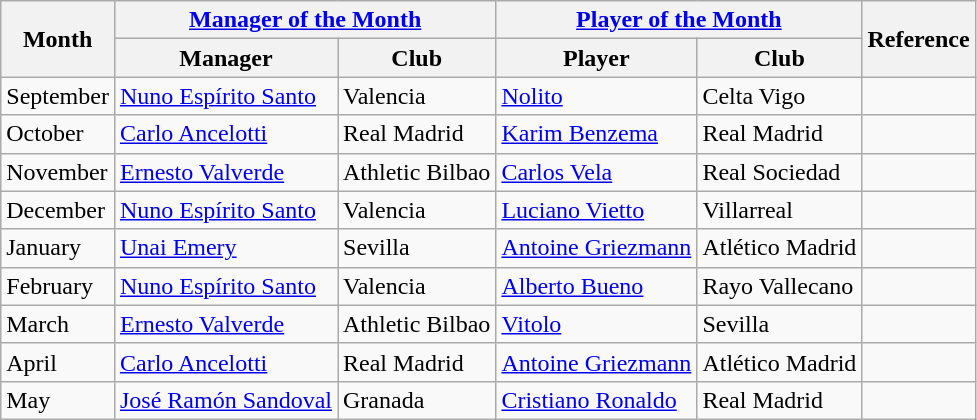<table class="wikitable">
<tr>
<th rowspan="2">Month</th>
<th colspan="2"><a href='#'>Manager of the Month</a></th>
<th colspan="2"><a href='#'>Player of the Month</a></th>
<th rowspan="2">Reference</th>
</tr>
<tr>
<th>Manager</th>
<th>Club</th>
<th>Player</th>
<th>Club</th>
</tr>
<tr>
<td>September</td>
<td> <a href='#'>Nuno Espírito Santo</a></td>
<td>Valencia</td>
<td> <a href='#'>Nolito</a></td>
<td>Celta Vigo</td>
<td align=center></td>
</tr>
<tr>
<td>October</td>
<td> <a href='#'>Carlo Ancelotti</a></td>
<td>Real Madrid</td>
<td> <a href='#'>Karim Benzema</a></td>
<td>Real Madrid</td>
<td align=center></td>
</tr>
<tr>
<td>November</td>
<td> <a href='#'>Ernesto Valverde</a></td>
<td>Athletic Bilbao</td>
<td> <a href='#'>Carlos Vela</a></td>
<td>Real Sociedad</td>
<td align=center></td>
</tr>
<tr>
<td>December</td>
<td> <a href='#'>Nuno Espírito Santo</a></td>
<td>Valencia</td>
<td> <a href='#'>Luciano Vietto</a></td>
<td>Villarreal</td>
<td align=center></td>
</tr>
<tr>
<td>January</td>
<td> <a href='#'>Unai Emery</a></td>
<td>Sevilla</td>
<td> <a href='#'>Antoine Griezmann</a></td>
<td>Atlético Madrid</td>
<td align=center></td>
</tr>
<tr>
<td>February</td>
<td> <a href='#'>Nuno Espírito Santo</a></td>
<td>Valencia</td>
<td> <a href='#'>Alberto Bueno</a></td>
<td>Rayo Vallecano</td>
<td align=center></td>
</tr>
<tr>
<td>March</td>
<td> <a href='#'>Ernesto Valverde</a></td>
<td>Athletic Bilbao</td>
<td> <a href='#'>Vitolo</a></td>
<td>Sevilla</td>
<td align=center></td>
</tr>
<tr>
<td>April</td>
<td> <a href='#'>Carlo Ancelotti</a></td>
<td>Real Madrid</td>
<td> <a href='#'>Antoine Griezmann</a></td>
<td>Atlético Madrid</td>
<td align=center></td>
</tr>
<tr>
<td>May</td>
<td> <a href='#'>José Ramón Sandoval</a></td>
<td>Granada</td>
<td> <a href='#'>Cristiano Ronaldo</a></td>
<td>Real Madrid</td>
<td align=center></td>
</tr>
</table>
